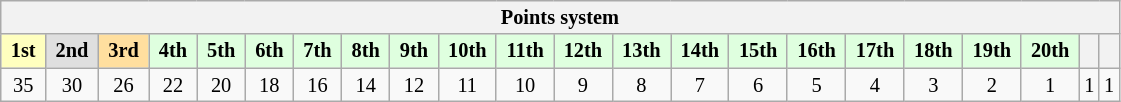<table class="wikitable" style="font-size:85%; text-align:center">
<tr>
<th colspan="22">Points system</th>
</tr>
<tr>
<td style="background:#ffffbf;"> <strong>1st</strong> </td>
<td style="background:#dfdfdf;"> <strong>2nd</strong> </td>
<td style="background:#ffdf9f;"> <strong>3rd</strong> </td>
<td style="background:#dfffdf;"> <strong>4th</strong> </td>
<td style="background:#dfffdf;"> <strong>5th</strong> </td>
<td style="background:#dfffdf;"> <strong>6th</strong> </td>
<td style="background:#dfffdf;"> <strong>7th</strong> </td>
<td style="background:#dfffdf;"> <strong>8th</strong> </td>
<td style="background:#dfffdf;"> <strong>9th</strong> </td>
<td style="background:#dfffdf;"> <strong>10th</strong> </td>
<td style="background:#dfffdf;"> <strong>11th</strong> </td>
<td style="background:#dfffdf;"> <strong>12th</strong> </td>
<td style="background:#dfffdf;"> <strong>13th</strong> </td>
<td style="background:#dfffdf;"> <strong>14th</strong> </td>
<td style="background:#dfffdf;"> <strong>15th</strong> </td>
<td style="background:#dfffdf;"> <strong>16th</strong> </td>
<td style="background:#dfffdf;"> <strong>17th</strong> </td>
<td style="background:#dfffdf;"> <strong>18th</strong> </td>
<td style="background:#dfffdf;"> <strong>19th</strong> </td>
<td style="background:#dfffdf;"> <strong>20th</strong> </td>
<th></th>
<th></th>
</tr>
<tr>
<td>35</td>
<td>30</td>
<td>26</td>
<td>22</td>
<td>20</td>
<td>18</td>
<td>16</td>
<td>14</td>
<td>12</td>
<td>11</td>
<td>10</td>
<td>9</td>
<td>8</td>
<td>7</td>
<td>6</td>
<td>5</td>
<td>4</td>
<td>3</td>
<td>2</td>
<td>1</td>
<td>1</td>
<td>1</td>
</tr>
</table>
